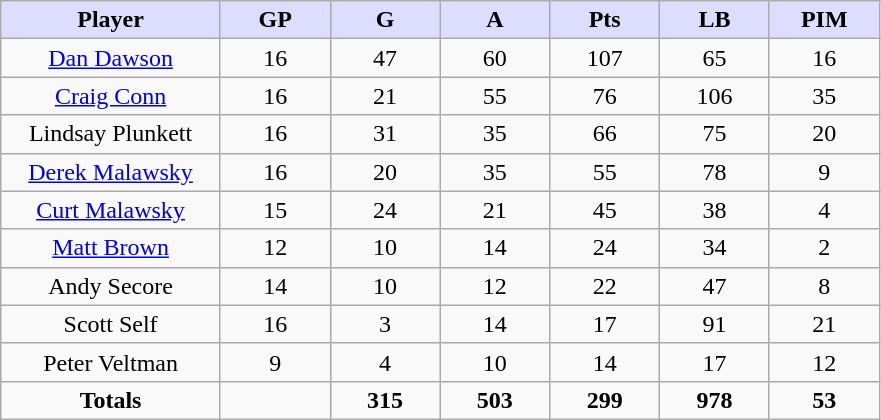<table class="wikitable sortable">
<tr align=center>
<th style="background:#ddf; width:20%;">Player</th>
<th style="background:#ddf; width:10%;">GP</th>
<th style="background:#ddf; width:10%;">G</th>
<th style="background:#ddf; width:10%;">A</th>
<th style="background:#ddf; width:10%;">Pts</th>
<th style="background:#ddf; width:10%;">LB</th>
<th style="background:#ddf; width:10%;">PIM</th>
</tr>
<tr align=center>
<td><a href='#'>Dan Dawson</a></td>
<td>16</td>
<td>47</td>
<td>60</td>
<td>107</td>
<td>65</td>
<td>16</td>
</tr>
<tr align=center>
<td><a href='#'>Craig Conn</a></td>
<td>16</td>
<td>21</td>
<td>55</td>
<td>76</td>
<td>106</td>
<td>35</td>
</tr>
<tr align=center>
<td>Lindsay Plunkett</td>
<td>16</td>
<td>31</td>
<td>35</td>
<td>66</td>
<td>75</td>
<td>20</td>
</tr>
<tr align=center>
<td><a href='#'>Derek Malawsky</a></td>
<td>16</td>
<td>20</td>
<td>35</td>
<td>55</td>
<td>78</td>
<td>9</td>
</tr>
<tr align=center>
<td><a href='#'>Curt Malawsky</a></td>
<td>15</td>
<td>24</td>
<td>21</td>
<td>45</td>
<td>38</td>
<td>4</td>
</tr>
<tr align=center>
<td><a href='#'>Matt Brown</a></td>
<td>12</td>
<td>10</td>
<td>14</td>
<td>24</td>
<td>34</td>
<td>2</td>
</tr>
<tr align=center>
<td>Andy Secore</td>
<td>14</td>
<td>10</td>
<td>12</td>
<td>22</td>
<td>47</td>
<td>8</td>
</tr>
<tr align=center>
<td>Scott Self</td>
<td>16</td>
<td>3</td>
<td>14</td>
<td>17</td>
<td>91</td>
<td>21</td>
</tr>
<tr align=center>
<td>Peter Veltman</td>
<td>9</td>
<td>4</td>
<td>10</td>
<td>14</td>
<td>17</td>
<td>12</td>
</tr>
<tr align=center>
<td><strong>Totals</strong></td>
<td></td>
<td><strong>315</strong></td>
<td><strong>503</strong></td>
<td><strong>299</strong></td>
<td><strong>978</strong></td>
<td><strong>53</strong></td>
</tr>
</table>
